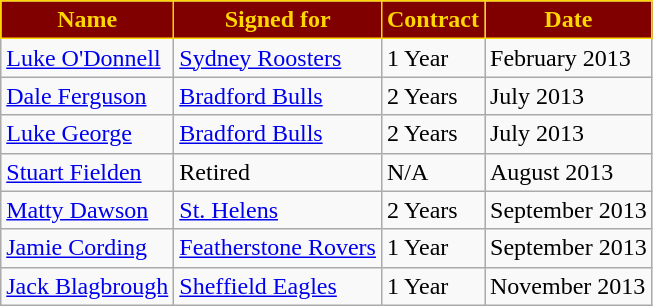<table class="wikitable">
<tr>
<th scope="col" style="background:#800000; color:gold; border:solid gold 1px">Name</th>
<th scope="col" style="background:#800000; color:gold; border:solid gold 1px">Signed for</th>
<th scope="col" style="background:#800000; color:gold; border:solid gold 1px">Contract</th>
<th scope="col" style="background:#800000; color:gold; border:solid gold 1px">Date</th>
</tr>
<tr>
<td><a href='#'>Luke O'Donnell</a></td>
<td><a href='#'>Sydney Roosters</a></td>
<td>1 Year</td>
<td>February 2013</td>
</tr>
<tr>
<td><a href='#'>Dale Ferguson</a></td>
<td><a href='#'>Bradford Bulls</a></td>
<td>2 Years</td>
<td>July 2013</td>
</tr>
<tr>
<td><a href='#'>Luke George</a></td>
<td><a href='#'>Bradford Bulls</a></td>
<td>2 Years</td>
<td>July 2013</td>
</tr>
<tr>
<td><a href='#'>Stuart Fielden</a></td>
<td>Retired</td>
<td>N/A</td>
<td>August 2013</td>
</tr>
<tr>
<td><a href='#'>Matty Dawson</a></td>
<td><a href='#'>St. Helens</a></td>
<td>2 Years</td>
<td>September 2013</td>
</tr>
<tr>
<td><a href='#'>Jamie Cording</a></td>
<td><a href='#'>Featherstone Rovers</a></td>
<td>1 Year</td>
<td>September 2013</td>
</tr>
<tr>
<td><a href='#'>Jack Blagbrough</a></td>
<td><a href='#'>Sheffield Eagles</a></td>
<td>1 Year</td>
<td>November 2013</td>
</tr>
</table>
